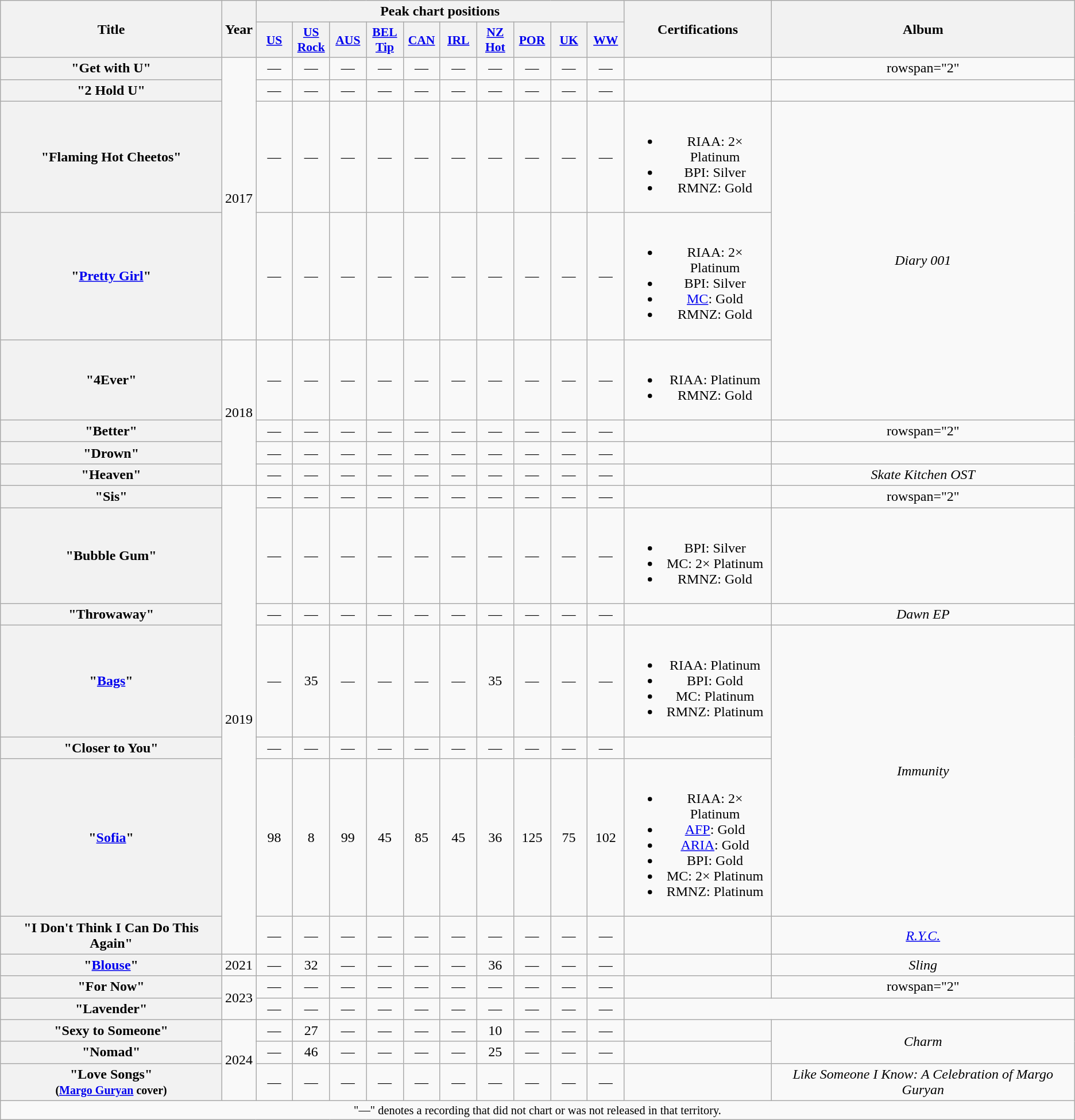<table class="wikitable plainrowheaders" style="text-align:center;">
<tr>
<th scope="col" rowspan="2">Title</th>
<th scope="col" rowspan="2">Year</th>
<th scope="col" colspan="10">Peak chart positions</th>
<th scope="col" rowspan="2">Certifications</th>
<th scope="col" rowspan="2">Album</th>
</tr>
<tr>
<th scope="col" style="width:2.5em;font-size:90%;"><a href='#'>US</a><br></th>
<th scope="col" style="width:2.5em;font-size:90%;"><a href='#'>US<br>Rock</a><br></th>
<th scope="col" style="width:2.5em;font-size:90%;"><a href='#'>AUS</a><br></th>
<th scope="col" style="width:2.5em;font-size:90%;"><a href='#'>BEL<br>Tip</a><br></th>
<th scope="col" style="width:2.5em;font-size:90%;"><a href='#'>CAN</a><br></th>
<th scope="col" style="width:2.5em;font-size:90%;"><a href='#'>IRL</a><br></th>
<th scope="col" style="width:2.5em;font-size:90%;"><a href='#'>NZ<br>Hot</a><br></th>
<th scope="col" style="width:2.5em;font-size:90%;"><a href='#'>POR</a><br></th>
<th scope="col" style="width:2.5em;font-size:90%;"><a href='#'>UK</a><br></th>
<th scope="col" style="width:2.5em;font-size:90%;"><a href='#'>WW</a><br></th>
</tr>
<tr>
<th scope="row">"Get with U"</th>
<td rowspan="4">2017</td>
<td>—</td>
<td>—</td>
<td>—</td>
<td>—</td>
<td>—</td>
<td>—</td>
<td>—</td>
<td>—</td>
<td>—</td>
<td>—</td>
<td></td>
<td>rowspan="2" </td>
</tr>
<tr>
<th scope="row">"2 Hold U"</th>
<td>—</td>
<td>—</td>
<td>—</td>
<td>—</td>
<td>—</td>
<td>—</td>
<td>—</td>
<td>—</td>
<td>—</td>
<td>—</td>
<td></td>
</tr>
<tr>
<th scope="row">"Flaming Hot Cheetos"</th>
<td>—</td>
<td>—</td>
<td>—</td>
<td>—</td>
<td>—</td>
<td>—</td>
<td>—</td>
<td>—</td>
<td>—</td>
<td>—</td>
<td><br><ul><li>RIAA: 2× Platinum</li><li>BPI: Silver</li><li>RMNZ: Gold</li></ul></td>
<td rowspan="3"><em>Diary 001</em></td>
</tr>
<tr>
<th scope="row">"<a href='#'>Pretty Girl</a>"</th>
<td>—</td>
<td>—</td>
<td>—</td>
<td>—</td>
<td>—</td>
<td>—</td>
<td>—</td>
<td>—</td>
<td>—</td>
<td>—</td>
<td><br><ul><li>RIAA: 2× Platinum</li><li>BPI: Silver</li><li><a href='#'>MC</a>: Gold</li><li>RMNZ: Gold</li></ul></td>
</tr>
<tr>
<th scope="row">"4Ever"</th>
<td rowspan="4">2018</td>
<td>—</td>
<td>—</td>
<td>—</td>
<td>—</td>
<td>—</td>
<td>—</td>
<td>—</td>
<td>—</td>
<td>—</td>
<td>—</td>
<td><br><ul><li>RIAA: Platinum</li><li>RMNZ: Gold</li></ul></td>
</tr>
<tr>
<th scope="row">"Better"<br></th>
<td>—</td>
<td>—</td>
<td>—</td>
<td>—</td>
<td>—</td>
<td>—</td>
<td>—</td>
<td>—</td>
<td>—</td>
<td>—</td>
<td></td>
<td>rowspan="2" </td>
</tr>
<tr>
<th scope="row">"Drown"<br></th>
<td>—</td>
<td>—</td>
<td>—</td>
<td>—</td>
<td>—</td>
<td>—</td>
<td>—</td>
<td>—</td>
<td>—</td>
<td>—</td>
<td></td>
</tr>
<tr>
<th scope="row">"Heaven"</th>
<td>—</td>
<td>—</td>
<td>—</td>
<td>—</td>
<td>—</td>
<td>—</td>
<td>—</td>
<td>—</td>
<td>—</td>
<td>—</td>
<td></td>
<td><em>Skate Kitchen OST</em></td>
</tr>
<tr>
<th scope="row">"Sis"</th>
<td rowspan="7">2019</td>
<td>—</td>
<td>—</td>
<td>—</td>
<td>—</td>
<td>—</td>
<td>—</td>
<td>—</td>
<td>—</td>
<td>—</td>
<td>—</td>
<td></td>
<td>rowspan="2" </td>
</tr>
<tr>
<th scope="row">"Bubble Gum"</th>
<td>—</td>
<td>—</td>
<td>—</td>
<td>—</td>
<td>—</td>
<td>—</td>
<td>—</td>
<td>—</td>
<td>—</td>
<td>—</td>
<td><br><ul><li>BPI: Silver</li><li>MC: 2× Platinum</li><li>RMNZ: Gold</li></ul></td>
</tr>
<tr>
<th scope="row">"Throwaway"<br></th>
<td>—</td>
<td>—</td>
<td>—</td>
<td>—</td>
<td>—</td>
<td>—</td>
<td>—</td>
<td>—</td>
<td>—</td>
<td>—</td>
<td></td>
<td><em>Dawn EP</em></td>
</tr>
<tr>
<th scope="row">"<a href='#'>Bags</a>"</th>
<td>—</td>
<td>35</td>
<td>—</td>
<td>—</td>
<td>—</td>
<td>—</td>
<td>35</td>
<td>—</td>
<td>—</td>
<td>—</td>
<td><br><ul><li>RIAA: Platinum</li><li>BPI: Gold</li><li>MC: Platinum</li><li>RMNZ: Platinum</li></ul></td>
<td rowspan="3"><em>Immunity</em></td>
</tr>
<tr>
<th scope="row">"Closer to You"</th>
<td>—</td>
<td>—</td>
<td>—</td>
<td>—</td>
<td>—</td>
<td>—</td>
<td>—</td>
<td>—</td>
<td>—</td>
<td>—</td>
<td></td>
</tr>
<tr>
<th scope="row">"<a href='#'>Sofia</a>"</th>
<td>98</td>
<td>8</td>
<td>99</td>
<td>45</td>
<td>85</td>
<td>45</td>
<td>36</td>
<td>125</td>
<td>75</td>
<td>102</td>
<td><br><ul><li>RIAA: 2× Platinum</li><li><a href='#'>AFP</a>: Gold</li><li><a href='#'>ARIA</a>: Gold</li><li>BPI: Gold</li><li>MC: 2× Platinum</li><li>RMNZ: Platinum</li></ul></td>
</tr>
<tr>
<th scope="row">"I Don't Think I Can Do This Again"<br></th>
<td>—</td>
<td>—</td>
<td>—</td>
<td>—</td>
<td>—</td>
<td>—</td>
<td>—</td>
<td>—</td>
<td>—</td>
<td>—</td>
<td></td>
<td><em><a href='#'>R.Y.C.</a></em></td>
</tr>
<tr>
<th scope="row">"<a href='#'>Blouse</a>"</th>
<td>2021</td>
<td>—</td>
<td>32</td>
<td>—</td>
<td>—</td>
<td>—</td>
<td>—</td>
<td>36</td>
<td>—</td>
<td>—</td>
<td>—</td>
<td></td>
<td><em>Sling</em></td>
</tr>
<tr>
<th scope="row">"For Now"</th>
<td rowspan="2">2023</td>
<td>—</td>
<td>—</td>
<td>—</td>
<td>—</td>
<td>—</td>
<td>—</td>
<td>—</td>
<td>—</td>
<td>—</td>
<td>—</td>
<td></td>
<td>rowspan="2" </td>
</tr>
<tr>
<th scope="row">"Lavender"</th>
<td>—</td>
<td>—</td>
<td>—</td>
<td>—</td>
<td>—</td>
<td>—</td>
<td>—</td>
<td>—</td>
<td>—</td>
<td>—</td>
</tr>
<tr>
<th scope="row">"Sexy to Someone"</th>
<td rowspan="3">2024</td>
<td>—</td>
<td>27</td>
<td>—</td>
<td>—</td>
<td>—</td>
<td>—</td>
<td>10</td>
<td>—</td>
<td>—</td>
<td>—</td>
<td></td>
<td rowspan="2"><em>Charm</em></td>
</tr>
<tr>
<th scope="row">"Nomad"</th>
<td>—</td>
<td>46</td>
<td>—</td>
<td>—</td>
<td>—</td>
<td>—</td>
<td>25</td>
<td>—</td>
<td>—</td>
<td>—</td>
<td></td>
</tr>
<tr>
<th scope="row">"Love Songs"<br><small>(<a href='#'>Margo Guryan</a> cover)</small></th>
<td>—</td>
<td>—</td>
<td>—</td>
<td>—</td>
<td>—</td>
<td>—</td>
<td>—</td>
<td>—</td>
<td>—</td>
<td>—</td>
<td></td>
<td><em>Like Someone I Know: A Celebration of Margo Guryan</em></td>
</tr>
<tr>
<td colspan="14" style="font-size:85%;">"—" denotes a recording that did not chart or was not released in that territory.</td>
</tr>
</table>
